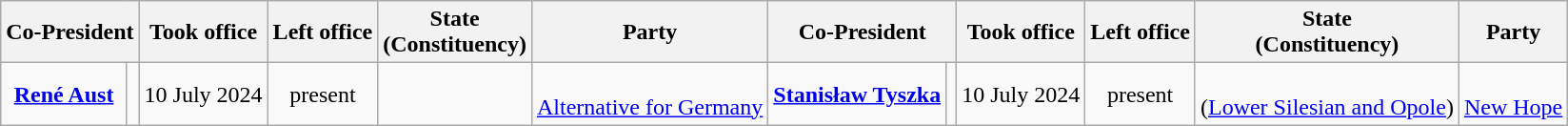<table class="wikitable" style="text-align:center">
<tr>
<th colspan=2>Co-President</th>
<th>Took office</th>
<th>Left office</th>
<th>State<br>(Constituency)</th>
<th>Party</th>
<th colspan=2>Co-President</th>
<th>Took office</th>
<th>Left office</th>
<th>State<br>(Constituency)</th>
<th>Party</th>
</tr>
<tr>
<td><strong><a href='#'>René Aust</a></strong></td>
<td></td>
<td>10 July 2024</td>
<td>present</td>
<td></td>
<td><br><a href='#'>Alternative for Germany</a></td>
<td><strong><a href='#'>Stanisław Tyszka</a></strong></td>
<td></td>
<td>10 July 2024</td>
<td>present</td>
<td><br>(<a href='#'>Lower Silesian and Opole</a>)</td>
<td><br><a href='#'>New Hope</a></td>
</tr>
</table>
